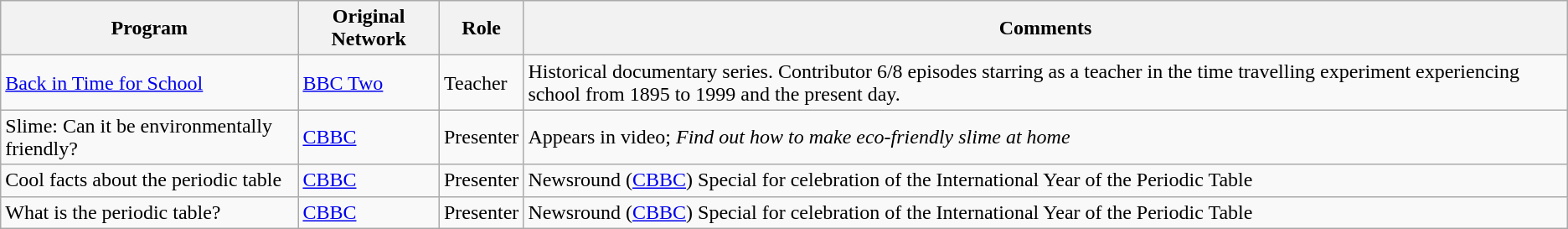<table class="wikitable">
<tr>
<th>Program</th>
<th>Original Network</th>
<th>Role</th>
<th>Comments</th>
</tr>
<tr>
<td><a href='#'>Back in Time for School</a></td>
<td><a href='#'>BBC Two</a></td>
<td>Teacher</td>
<td>Historical documentary series.  Contributor 6/8 episodes starring as a teacher in the time travelling experiment experiencing school from 1895 to 1999 and the present day.</td>
</tr>
<tr>
<td>Slime: Can it be environmentally friendly?</td>
<td><a href='#'>CBBC</a></td>
<td>Presenter</td>
<td>Appears in video; <em>Find out how to make eco-friendly slime at home</em></td>
</tr>
<tr>
<td>Cool facts about the periodic table</td>
<td><a href='#'>CBBC</a></td>
<td>Presenter</td>
<td>Newsround (<a href='#'>CBBC</a>) Special for celebration of the International Year of the Periodic Table</td>
</tr>
<tr>
<td>What is the periodic table?</td>
<td><a href='#'>CBBC</a></td>
<td>Presenter</td>
<td>Newsround (<a href='#'>CBBC</a>) Special for celebration of the International Year of the Periodic Table</td>
</tr>
</table>
